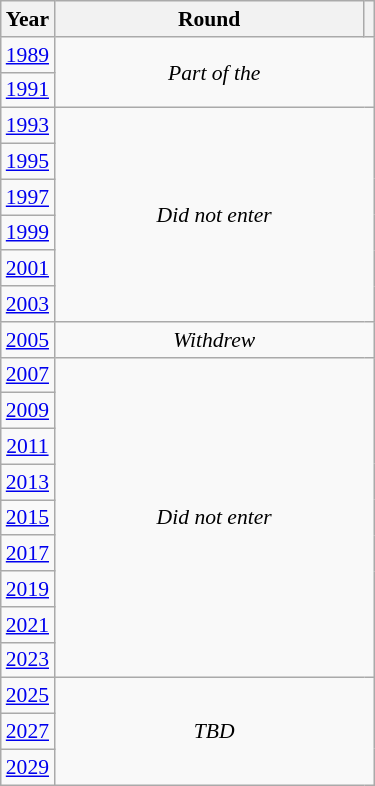<table class="wikitable" style="text-align: center; font-size:90%">
<tr>
<th>Year</th>
<th style="width:200px">Round</th>
<th></th>
</tr>
<tr>
<td><a href='#'>1989</a></td>
<td colspan="2" rowspan="2"><em>Part of the </em></td>
</tr>
<tr>
<td><a href='#'>1991</a></td>
</tr>
<tr>
<td><a href='#'>1993</a></td>
<td colspan="2" rowspan="6"><em>Did not enter</em></td>
</tr>
<tr>
<td><a href='#'>1995</a></td>
</tr>
<tr>
<td><a href='#'>1997</a></td>
</tr>
<tr>
<td><a href='#'>1999</a></td>
</tr>
<tr>
<td><a href='#'>2001</a></td>
</tr>
<tr>
<td><a href='#'>2003</a></td>
</tr>
<tr>
<td><a href='#'>2005</a></td>
<td colspan="2"><em>Withdrew</em></td>
</tr>
<tr>
<td><a href='#'>2007</a></td>
<td colspan="2" rowspan="9"><em>Did not enter</em></td>
</tr>
<tr>
<td><a href='#'>2009</a></td>
</tr>
<tr>
<td><a href='#'>2011</a></td>
</tr>
<tr>
<td><a href='#'>2013</a></td>
</tr>
<tr>
<td><a href='#'>2015</a></td>
</tr>
<tr>
<td><a href='#'>2017</a></td>
</tr>
<tr>
<td><a href='#'>2019</a></td>
</tr>
<tr>
<td><a href='#'>2021</a></td>
</tr>
<tr>
<td><a href='#'>2023</a></td>
</tr>
<tr>
<td><a href='#'>2025</a></td>
<td colspan="2" rowspan="3"><em>TBD</em></td>
</tr>
<tr>
<td><a href='#'>2027</a></td>
</tr>
<tr>
<td><a href='#'>2029</a></td>
</tr>
</table>
